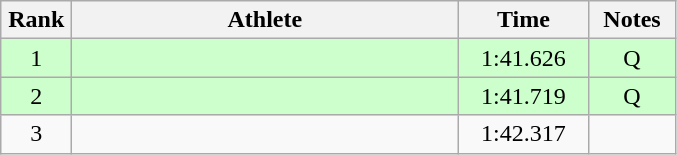<table class=wikitable style="text-align:center">
<tr>
<th width=40>Rank</th>
<th width=250>Athlete</th>
<th width=80>Time</th>
<th width=50>Notes</th>
</tr>
<tr bgcolor="ccffcc">
<td>1</td>
<td align=left></td>
<td>1:41.626</td>
<td>Q</td>
</tr>
<tr bgcolor="ccffcc">
<td>2</td>
<td align=left></td>
<td>1:41.719</td>
<td>Q</td>
</tr>
<tr>
<td>3</td>
<td align=left></td>
<td>1:42.317</td>
<td></td>
</tr>
</table>
